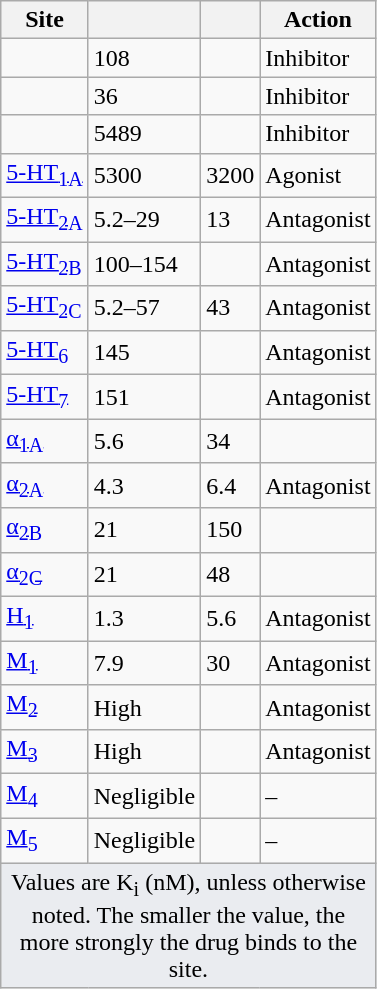<table class="wikitable floatright">
<tr>
<th>Site</th>
<th><abbr></abbr></th>
<th><abbr></abbr></th>
<th>Action</th>
</tr>
<tr>
<td></td>
<td>108</td>
<td></td>
<td>Inhibitor</td>
</tr>
<tr>
<td></td>
<td>36</td>
<td></td>
<td>Inhibitor</td>
</tr>
<tr>
<td></td>
<td>5489</td>
<td></td>
<td>Inhibitor</td>
</tr>
<tr>
<td><a href='#'>5-HT<sub>1A</sub></a></td>
<td>5300</td>
<td>3200</td>
<td>Agonist</td>
</tr>
<tr>
<td><a href='#'>5-HT<sub>2A</sub></a></td>
<td>5.2–29</td>
<td>13</td>
<td>Antagonist</td>
</tr>
<tr>
<td><a href='#'>5-HT<sub>2B</sub></a></td>
<td>100–154</td>
<td></td>
<td>Antagonist</td>
</tr>
<tr>
<td><a href='#'>5-HT<sub>2C</sub></a></td>
<td>5.2–57</td>
<td>43</td>
<td>Antagonist</td>
</tr>
<tr>
<td><a href='#'>5-HT<sub>6</sub></a></td>
<td>145</td>
<td></td>
<td>Antagonist</td>
</tr>
<tr>
<td><a href='#'>5-HT<sub>7</sub></a></td>
<td>151</td>
<td></td>
<td>Antagonist</td>
</tr>
<tr>
<td><a href='#'>α<sub>1A</sub></a></td>
<td>5.6</td>
<td>34</td>
<td></td>
</tr>
<tr>
<td><a href='#'>α<sub>2A</sub></a></td>
<td>4.3</td>
<td>6.4</td>
<td>Antagonist</td>
</tr>
<tr>
<td><a href='#'>α<sub>2B</sub></a></td>
<td>21</td>
<td>150</td>
<td></td>
</tr>
<tr>
<td><a href='#'>α<sub>2C</sub></a></td>
<td>21</td>
<td>48</td>
<td></td>
</tr>
<tr>
<td><a href='#'>H<sub>1</sub></a></td>
<td>1.3</td>
<td>5.6</td>
<td>Antagonist</td>
</tr>
<tr>
<td><a href='#'>M<sub>1</sub></a></td>
<td>7.9</td>
<td>30</td>
<td>Antagonist</td>
</tr>
<tr>
<td><a href='#'>M<sub>2</sub></a></td>
<td>High</td>
<td></td>
<td>Antagonist</td>
</tr>
<tr>
<td><a href='#'>M<sub>3</sub></a></td>
<td>High</td>
<td></td>
<td>Antagonist</td>
</tr>
<tr>
<td><a href='#'>M<sub>4</sub></a></td>
<td>Negligible</td>
<td></td>
<td>–</td>
</tr>
<tr>
<td><a href='#'>M<sub>5</sub></a></td>
<td>Negligible</td>
<td></td>
<td>–</td>
</tr>
<tr>
<td colspan="5" style="width: 1px; background-color:#eaecf0; text-align: center;">Values are K<sub>i</sub> (nM), unless otherwise noted. The smaller the value, the more strongly the drug binds to the site.</td>
</tr>
</table>
